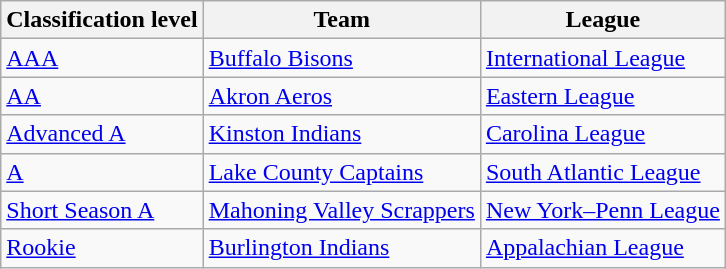<table class="wikitable" border="1">
<tr>
<th>Classification level</th>
<th>Team</th>
<th>League</th>
</tr>
<tr>
<td><a href='#'>AAA</a></td>
<td><a href='#'>Buffalo Bisons</a></td>
<td><a href='#'>International League</a></td>
</tr>
<tr>
<td><a href='#'>AA</a></td>
<td><a href='#'>Akron Aeros</a></td>
<td><a href='#'>Eastern League</a></td>
</tr>
<tr>
<td><a href='#'>Advanced A</a></td>
<td><a href='#'>Kinston Indians</a></td>
<td><a href='#'>Carolina League</a></td>
</tr>
<tr>
<td><a href='#'>A</a></td>
<td><a href='#'>Lake County Captains</a></td>
<td><a href='#'>South Atlantic League</a></td>
</tr>
<tr>
<td><a href='#'>Short Season A</a></td>
<td><a href='#'>Mahoning Valley Scrappers</a></td>
<td><a href='#'>New York–Penn League</a></td>
</tr>
<tr>
<td><a href='#'>Rookie</a></td>
<td><a href='#'>Burlington Indians</a></td>
<td><a href='#'>Appalachian League</a></td>
</tr>
</table>
